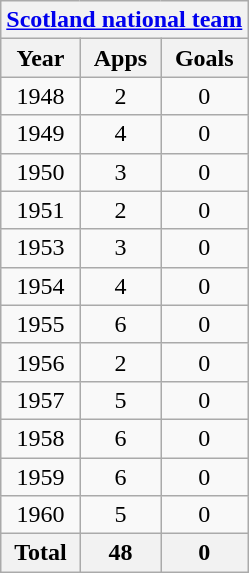<table class="wikitable" style="text-align:center">
<tr>
<th colspan=3><a href='#'>Scotland national team</a></th>
</tr>
<tr>
<th>Year</th>
<th>Apps</th>
<th>Goals</th>
</tr>
<tr>
<td>1948</td>
<td>2</td>
<td>0</td>
</tr>
<tr>
<td>1949</td>
<td>4</td>
<td>0</td>
</tr>
<tr>
<td>1950</td>
<td>3</td>
<td>0</td>
</tr>
<tr>
<td>1951</td>
<td>2</td>
<td>0</td>
</tr>
<tr>
<td>1953</td>
<td>3</td>
<td>0</td>
</tr>
<tr>
<td>1954</td>
<td>4</td>
<td>0</td>
</tr>
<tr>
<td>1955</td>
<td>6</td>
<td>0</td>
</tr>
<tr>
<td>1956</td>
<td>2</td>
<td>0</td>
</tr>
<tr>
<td>1957</td>
<td>5</td>
<td>0</td>
</tr>
<tr>
<td>1958</td>
<td>6</td>
<td>0</td>
</tr>
<tr>
<td>1959</td>
<td>6</td>
<td>0</td>
</tr>
<tr>
<td>1960</td>
<td>5</td>
<td>0</td>
</tr>
<tr>
<th>Total</th>
<th>48</th>
<th>0</th>
</tr>
</table>
